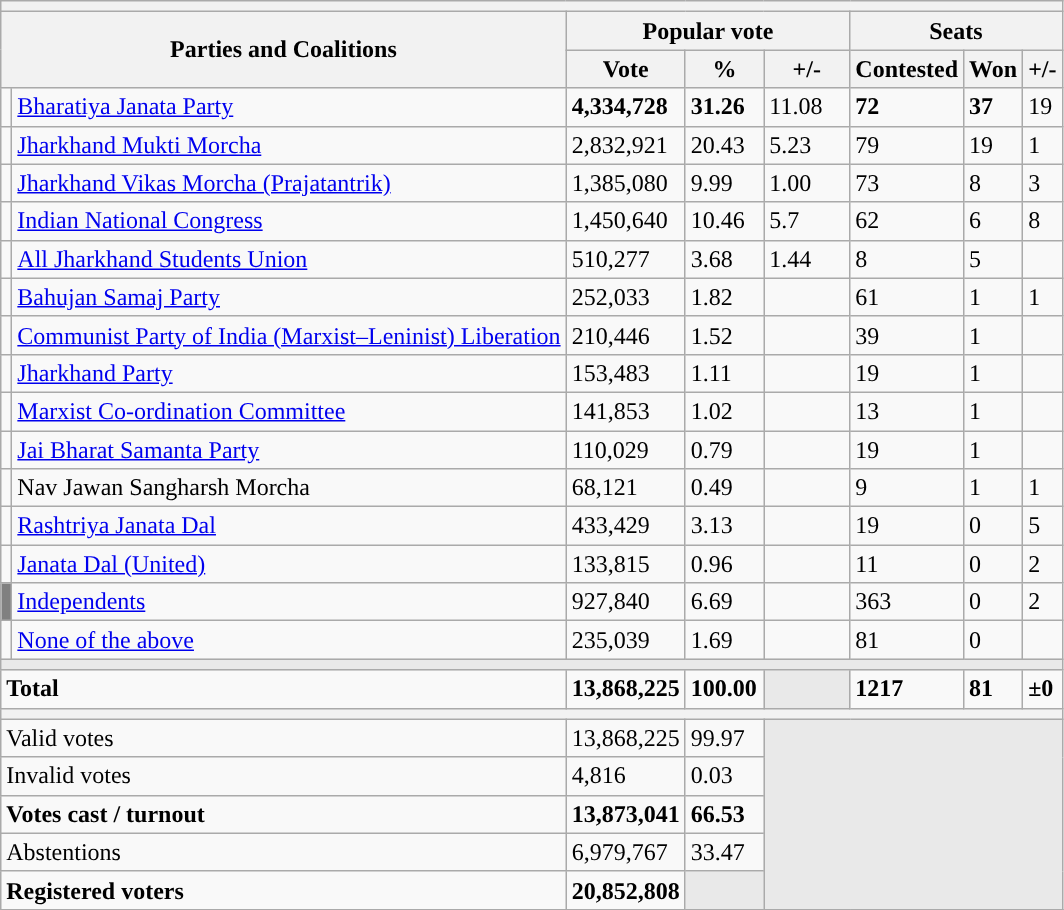<table class="wikitable sortable">
<tr>
<th colspan=10></th>
</tr>
<tr>
<th colspan="2" rowspan="2" width="150">Parties and Coalitions</th>
<th colspan="3">Popular vote</th>
<th colspan="3">Seats</th>
</tr>
<tr>
<th width="70">Vote</th>
<th width="45">%</th>
<th width ="50">+/-</th>
<th>Contested</th>
<th>Won</th>
<th>+/-</th>
</tr>
<tr>
<td style="background-color:"></td>
<td><a href='#'>Bharatiya Janata Party</a></td>
<td><strong>4,334,728</strong></td>
<td><strong>31.26</strong></td>
<td>11.08</td>
<td><strong>72</strong></td>
<td><strong>37</strong></td>
<td>19</td>
</tr>
<tr>
<td style="background-color: "></td>
<td><a href='#'>Jharkhand Mukti Morcha</a></td>
<td>2,832,921</td>
<td>20.43</td>
<td>5.23</td>
<td>79</td>
<td>19</td>
<td>1</td>
</tr>
<tr>
<td style="background-color: "></td>
<td><a href='#'>Jharkhand Vikas Morcha (Prajatantrik)</a></td>
<td>1,385,080</td>
<td>9.99</td>
<td>1.00</td>
<td>73</td>
<td>8</td>
<td>3</td>
</tr>
<tr>
<td style="background-color: "></td>
<td><a href='#'>Indian National Congress</a></td>
<td>1,450,640</td>
<td>10.46</td>
<td>5.7</td>
<td>62</td>
<td>6</td>
<td>8</td>
</tr>
<tr>
<td style="background-color: "></td>
<td><a href='#'>All Jharkhand Students Union</a></td>
<td>510,277</td>
<td>3.68</td>
<td>1.44</td>
<td>8</td>
<td>5</td>
<td></td>
</tr>
<tr>
<td style="background-color: "></td>
<td><a href='#'>Bahujan Samaj Party</a></td>
<td>252,033</td>
<td>1.82</td>
<td></td>
<td>61</td>
<td>1</td>
<td>1</td>
</tr>
<tr>
<td style="background-color: "></td>
<td><a href='#'>Communist Party of India (Marxist–Leninist) Liberation</a></td>
<td>210,446</td>
<td>1.52</td>
<td></td>
<td>39</td>
<td>1</td>
<td></td>
</tr>
<tr>
<td style="background-color: "></td>
<td><a href='#'>Jharkhand Party</a></td>
<td>153,483</td>
<td>1.11</td>
<td></td>
<td>19</td>
<td>1</td>
<td></td>
</tr>
<tr>
<td style="background-color: "></td>
<td><a href='#'>Marxist Co-ordination Committee</a></td>
<td>141,853</td>
<td>1.02</td>
<td></td>
<td>13</td>
<td>1</td>
<td></td>
</tr>
<tr>
<td style="background-color: "></td>
<td><a href='#'>Jai Bharat Samanta Party</a></td>
<td>110,029</td>
<td>0.79</td>
<td></td>
<td>19</td>
<td>1</td>
<td></td>
</tr>
<tr>
<td style="background-color: "></td>
<td>Nav Jawan Sangharsh Morcha</td>
<td>68,121</td>
<td>0.49</td>
<td></td>
<td>9</td>
<td>1</td>
<td>1</td>
</tr>
<tr>
<td style="background-color: "></td>
<td><a href='#'>Rashtriya Janata Dal</a></td>
<td>433,429</td>
<td>3.13</td>
<td></td>
<td>19</td>
<td>0</td>
<td>5</td>
</tr>
<tr>
<td style="background-color: "></td>
<td><a href='#'>Janata Dal (United)</a></td>
<td>133,815</td>
<td>0.96</td>
<td></td>
<td>11</td>
<td>0</td>
<td>2</td>
</tr>
<tr>
<td style="background-color:grey"></td>
<td><a href='#'>Independents</a></td>
<td>927,840</td>
<td>6.69</td>
<td></td>
<td>363</td>
<td>0</td>
<td>2</td>
</tr>
<tr>
<td></td>
<td><a href='#'>None of the above</a></td>
<td>235,039</td>
<td>1.69</td>
<td></td>
<td>81</td>
<td>0</td>
<td></td>
</tr>
<tr>
<td colspan="8" bgcolor="#E9E9E9"></td>
</tr>
<tr style="font-weight:bold;">
<td align="left" colspan="2">Total</td>
<td>13,868,225</td>
<td>100.00</td>
<td bgcolor="#E9E9E9"></td>
<td>1217</td>
<td>81</td>
<td>±0</td>
</tr>
<tr>
<th colspan="9"></th>
</tr>
<tr>
<td style="text-align:left;" colspan="2">Valid votes</td>
<td>13,868,225</td>
<td>99.97</td>
<td colspan="4" rowspan="5" style="background-color:#E9E9E9"></td>
</tr>
<tr>
<td style="text-align:left;" colspan="2">Invalid votes</td>
<td>4,816</td>
<td>0.03</td>
</tr>
<tr>
<td style="text-align:left;" colspan="2"><strong>Votes cast / turnout</strong></td>
<td><strong>13,873,041</strong></td>
<td><strong>66.53</strong></td>
</tr>
<tr>
<td style="text-align:left;" colspan="2">Abstentions</td>
<td>6,979,767</td>
<td>33.47</td>
</tr>
<tr>
<td style="text-align:left;" colspan="2"><strong>Registered voters</strong></td>
<td><strong>20,852,808</strong></td>
<td colspan="1" style="background-color:#E9E9E9"></td>
</tr>
<tr>
</tr>
</table>
